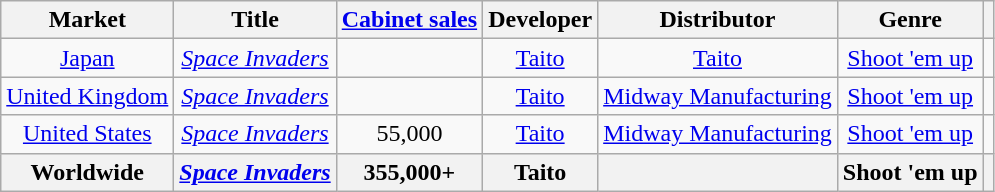<table class="wikitable sortable" style="text-align:center">
<tr>
<th>Market</th>
<th>Title</th>
<th><a href='#'>Cabinet sales</a></th>
<th>Developer</th>
<th>Distributor</th>
<th>Genre</th>
<th class="unsortable"></th>
</tr>
<tr>
<td><a href='#'>Japan</a></td>
<td><em><a href='#'>Space Invaders</a></em></td>
<td></td>
<td><a href='#'>Taito</a></td>
<td><a href='#'>Taito</a></td>
<td><a href='#'>Shoot 'em up</a></td>
<td></td>
</tr>
<tr>
<td><a href='#'>United Kingdom</a></td>
<td><em><a href='#'>Space Invaders</a></em></td>
<td></td>
<td><a href='#'>Taito</a></td>
<td><a href='#'>Midway Manufacturing</a></td>
<td><a href='#'>Shoot 'em up</a></td>
<td></td>
</tr>
<tr>
<td><a href='#'>United States</a></td>
<td><em><a href='#'>Space Invaders</a></em></td>
<td>55,000</td>
<td><a href='#'>Taito</a></td>
<td><a href='#'>Midway Manufacturing</a></td>
<td><a href='#'>Shoot 'em up</a></td>
<td></td>
</tr>
<tr>
<th>Worldwide</th>
<th><em><a href='#'>Space Invaders</a></em></th>
<th>355,000+</th>
<th>Taito</th>
<th></th>
<th>Shoot 'em up</th>
<th></th>
</tr>
</table>
